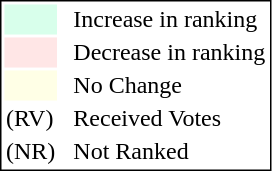<table style="border:1px solid black;">
<tr>
<td style="background:#D8FFEB; width:20px;"></td>
<td> </td>
<td>Increase in ranking</td>
</tr>
<tr>
<td style="background:#FFE6E6; width:20px;"></td>
<td> </td>
<td>Decrease in ranking</td>
</tr>
<tr>
<td style="background:#FFFFE6; width:20px;"></td>
<td> </td>
<td>No Change</td>
</tr>
<tr>
<td>(RV)</td>
<td> </td>
<td>Received Votes</td>
</tr>
<tr>
<td>(NR)</td>
<td> </td>
<td>Not Ranked</td>
</tr>
</table>
